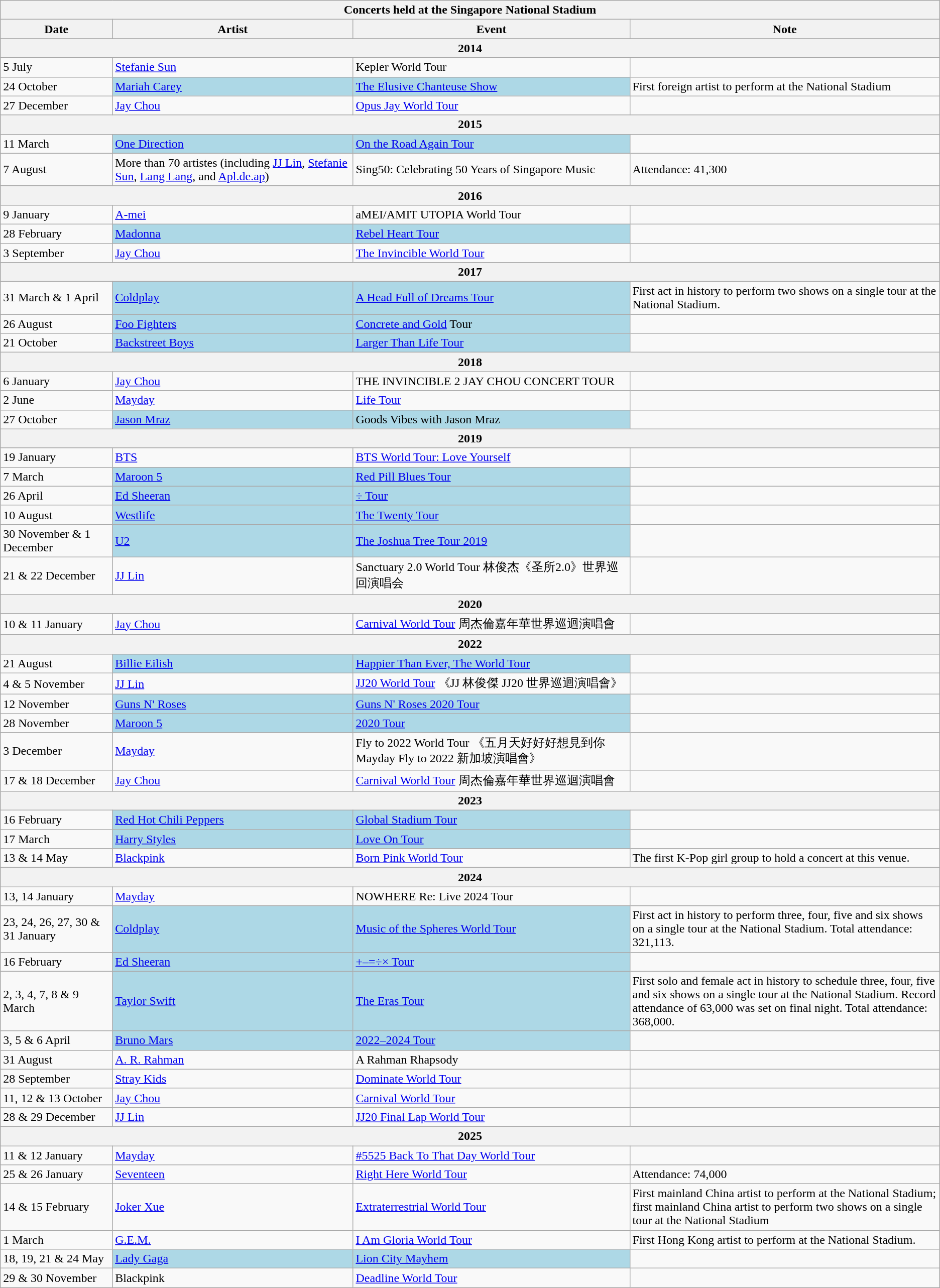<table class="wikitable">
<tr>
<th colspan=4>Concerts held at the Singapore National Stadium</th>
</tr>
<tr>
<th>Date</th>
<th>Artist</th>
<th>Event</th>
<th style="width:33%;">Note</th>
</tr>
<tr>
</tr>
<tr style="background:#ddd;">
<th colspan="4"><strong>2014</strong></th>
</tr>
<tr>
<td>5 July</td>
<td><a href='#'>Stefanie Sun</a></td>
<td>Kepler World Tour</td>
<td></td>
</tr>
<tr>
<td>24 October</td>
<td style="background:lightblue;"><a href='#'>Mariah Carey</a></td>
<td style="background:lightblue;"><a href='#'>The Elusive Chanteuse Show</a></td>
<td>First foreign artist to perform at the National Stadium</td>
</tr>
<tr>
<td>27 December</td>
<td><a href='#'>Jay Chou</a></td>
<td><a href='#'>Opus Jay World Tour</a></td>
<td></td>
</tr>
<tr style="background:#ddd;">
<th colspan="4"><strong>2015</strong></th>
</tr>
<tr>
<td>11 March</td>
<td style="background:lightblue;"><a href='#'>One Direction</a></td>
<td style="background:lightblue;"><a href='#'>On the Road Again Tour</a></td>
<td></td>
</tr>
<tr>
<td>7 August</td>
<td>More than 70 artistes (including <a href='#'>JJ Lin</a>, <a href='#'>Stefanie Sun</a>, <a href='#'>Lang Lang</a>, and <a href='#'>Apl.de.ap</a>)</td>
<td>Sing50: Celebrating 50 Years of Singapore Music</td>
<td>Attendance: 41,300 </td>
</tr>
<tr style="background:#ddd;">
<th colspan="4"><strong>2016</strong></th>
</tr>
<tr>
<td>9 January</td>
<td><a href='#'>A-mei</a></td>
<td>aMEI/AMIT UTOPIA World Tour</td>
<td></td>
</tr>
<tr>
<td>28 February</td>
<td style="background:lightblue;"><a href='#'>Madonna</a></td>
<td style="background:lightblue;"><a href='#'>Rebel Heart Tour</a></td>
<td></td>
</tr>
<tr>
<td>3 September</td>
<td><a href='#'>Jay Chou</a></td>
<td><a href='#'>The Invincible World Tour</a></td>
<td></td>
</tr>
<tr style="background:#ddd;">
<th colspan="4"><strong>2017</strong></th>
</tr>
<tr>
<td>31 March & 1 April</td>
<td style="background:lightblue;"><a href='#'>Coldplay</a></td>
<td style="background:lightblue;"><a href='#'>A Head Full of Dreams Tour</a></td>
<td>First act in history to perform two shows on a single tour at the National Stadium.</td>
</tr>
<tr>
<td>26 August</td>
<td style="background:lightblue;"><a href='#'>Foo Fighters</a></td>
<td style="background:lightblue;"><a href='#'>Concrete and Gold</a> Tour</td>
<td></td>
</tr>
<tr>
<td>21 October</td>
<td style="background:lightblue;"><a href='#'>Backstreet Boys</a></td>
<td style="background:lightblue;"><a href='#'>Larger Than Life Tour</a></td>
<td></td>
</tr>
<tr>
<th colspan="4"><strong>2018</strong></th>
</tr>
<tr>
<td>6 January</td>
<td><a href='#'>Jay Chou</a></td>
<td>THE INVINCIBLE 2 JAY CHOU CONCERT TOUR</td>
<td></td>
</tr>
<tr>
<td>2 June</td>
<td><a href='#'>Mayday</a></td>
<td><a href='#'>Life Tour</a></td>
<td></td>
</tr>
<tr>
<td>27 October</td>
<td style="background:lightblue;"><a href='#'>Jason Mraz</a></td>
<td style="background:lightblue;">Goods Vibes with Jason Mraz</td>
<td></td>
</tr>
<tr>
<th colspan="4"><strong>2019</strong></th>
</tr>
<tr>
<td>19 January</td>
<td><a href='#'>BTS</a></td>
<td><a href='#'>BTS World Tour: Love Yourself</a></td>
<td></td>
</tr>
<tr>
<td>7 March</td>
<td style="background:lightblue;"><a href='#'>Maroon 5</a></td>
<td style="background:lightblue;"><a href='#'>Red Pill Blues Tour</a></td>
<td></td>
</tr>
<tr>
<td>26 April</td>
<td style="background:lightblue;"><a href='#'>Ed Sheeran</a></td>
<td style="background:lightblue;"><a href='#'>÷ Tour</a></td>
<td></td>
</tr>
<tr>
<td>10 August</td>
<td style="background:lightblue;"><a href='#'>Westlife</a></td>
<td style="background:lightblue;"><a href='#'>The Twenty Tour</a></td>
<td></td>
</tr>
<tr>
<td>30 November & 1 December</td>
<td style="background:lightblue;"><a href='#'>U2</a></td>
<td style="background:lightblue;"><a href='#'>The Joshua Tree Tour 2019</a></td>
<td></td>
</tr>
<tr>
<td>21 & 22 December</td>
<td><a href='#'>JJ Lin</a></td>
<td>Sanctuary 2.0 World Tour 林俊杰《圣所2.0》世界巡回演唱会</td>
<td></td>
</tr>
<tr>
<th colspan="4"><strong>2020</strong></th>
</tr>
<tr>
<td>10 & 11 January</td>
<td><a href='#'>Jay Chou</a></td>
<td><a href='#'>Carnival World Tour</a> 周杰倫嘉年華世界巡迴演唱會</td>
<td></td>
</tr>
<tr>
<th colspan="4"><strong>2022</strong></th>
</tr>
<tr>
<td>21 August</td>
<td style="background:lightblue;"><a href='#'>Billie Eilish</a></td>
<td style="background:lightblue;"><a href='#'>Happier Than Ever, The World Tour</a></td>
<td></td>
</tr>
<tr>
<td>4 & 5 November</td>
<td><a href='#'>JJ Lin</a></td>
<td><a href='#'>JJ20 World Tour</a> 《JJ 林俊傑 JJ20 世界巡迴演唱會》</td>
<td></td>
</tr>
<tr>
<td>12 November</td>
<td style="background:lightblue;"><a href='#'>Guns N' Roses</a></td>
<td style="background:lightblue;"><a href='#'>Guns N' Roses 2020 Tour</a></td>
<td></td>
</tr>
<tr>
<td>28 November</td>
<td style="background:lightblue;"><a href='#'>Maroon 5</a></td>
<td style="background:lightblue;"><a href='#'>2020 Tour</a></td>
<td></td>
</tr>
<tr>
<td>3 December</td>
<td><a href='#'>Mayday</a></td>
<td>Fly to 2022 World Tour 《五月天好好好想見到你 Mayday Fly to 2022 新加坡演唱會》</td>
<td></td>
</tr>
<tr>
<td>17 & 18 December</td>
<td><a href='#'>Jay Chou</a></td>
<td><a href='#'>Carnival World Tour</a> 周杰倫嘉年華世界巡迴演唱會</td>
<td></td>
</tr>
<tr>
<th colspan="4"><strong>2023</strong></th>
</tr>
<tr>
<td>16 February</td>
<td style="background:lightblue;"><a href='#'>Red Hot Chili Peppers</a></td>
<td style="background:lightblue;"><a href='#'>Global Stadium Tour</a></td>
<td></td>
</tr>
<tr>
<td>17 March</td>
<td style="background:lightblue;"><a href='#'>Harry Styles</a></td>
<td style="background:lightblue;"><a href='#'>Love On Tour</a></td>
<td></td>
</tr>
<tr>
<td>13 & 14 May</td>
<td><a href='#'>Blackpink</a></td>
<td><a href='#'>Born Pink World Tour</a></td>
<td>The first K-Pop girl group to hold a concert at this venue.</td>
</tr>
<tr>
<th colspan="4"><strong>2024</strong></th>
</tr>
<tr>
<td>13, 14 January</td>
<td><a href='#'>Mayday</a></td>
<td>NOWHERE Re: Live 2024 Tour</td>
<td></td>
</tr>
<tr>
<td>23, 24, 26, 27, 30 & 31 January</td>
<td style="background:lightblue;"><a href='#'>Coldplay</a></td>
<td style="background:lightblue;"><a href='#'>Music of the Spheres World Tour</a></td>
<td>First act in history to perform three, four, five and six shows on a single tour at the National Stadium. Total attendance: 321,113.</td>
</tr>
<tr>
<td>16 February</td>
<td style="background:lightblue;"><a href='#'>Ed Sheeran</a></td>
<td style="background:lightblue;"><a href='#'>+–=÷× Tour</a></td>
<td></td>
</tr>
<tr>
<td>2, 3, 4, 7, 8 & 9 March</td>
<td style="background:lightblue;"><a href='#'>Taylor Swift</a></td>
<td style="background:lightblue;"><a href='#'>The Eras Tour</a></td>
<td>First solo and female act in history to schedule three, four, five and six shows on a single tour at the National Stadium. Record attendance of 63,000 was set on final night. Total attendance: 368,000.</td>
</tr>
<tr>
<td>3, 5 & 6 April</td>
<td style="background:lightblue;"><a href='#'>Bruno Mars</a></td>
<td style="background:lightblue;"><a href='#'>2022–2024 Tour</a></td>
<td></td>
</tr>
<tr>
<td>31 August</td>
<td><a href='#'>A. R. Rahman</a></td>
<td>A Rahman Rhapsody</td>
<td></td>
</tr>
<tr>
<td>28 September</td>
<td><a href='#'>Stray Kids</a></td>
<td><a href='#'>Dominate World Tour</a></td>
<td></td>
</tr>
<tr>
<td>11, 12 & 13 October</td>
<td><a href='#'>Jay Chou</a></td>
<td><a href='#'>Carnival World Tour</a></td>
<td></td>
</tr>
<tr>
<td>28 & 29 December</td>
<td><a href='#'>JJ Lin</a></td>
<td><a href='#'>JJ20 Final Lap World Tour</a></td>
<td></td>
</tr>
<tr>
<th colspan="4"><strong>2025</strong></th>
</tr>
<tr>
<td>11 & 12 January</td>
<td><a href='#'>Mayday</a></td>
<td><a href='#'>#5525 Back To That Day World Tour</a></td>
<td></td>
</tr>
<tr>
<td>25 & 26 January</td>
<td><a href='#'>Seventeen</a></td>
<td><a href='#'>Right Here World Tour</a></td>
<td>Attendance: 74,000</td>
</tr>
<tr>
<td>14 & 15 February</td>
<td><a href='#'>Joker Xue</a></td>
<td><a href='#'>Extraterrestrial World Tour</a></td>
<td>First mainland China artist to perform at the National Stadium; first mainland China artist to perform two shows on a single tour at the National Stadium</td>
</tr>
<tr>
<td>1 March</td>
<td><a href='#'>G.E.M.</a></td>
<td><a href='#'>I Am Gloria World Tour</a></td>
<td>First Hong Kong artist to perform at the National Stadium.</td>
</tr>
<tr>
<td>18, 19, 21 & 24 May</td>
<td style="background:lightblue;"><a href='#'>Lady Gaga</a></td>
<td style="background:lightblue;"><a href='#'>Lion City Mayhem</a></td>
<td></td>
</tr>
<tr>
<td>29 & 30 November</td>
<td>Blackpink</td>
<td><a href='#'>Deadline World Tour</a></td>
<td></td>
</tr>
</table>
